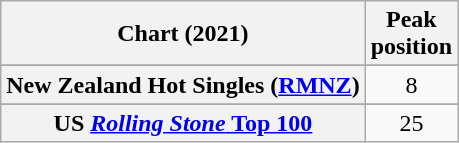<table class="wikitable sortable plainrowheaders" style="text-align:center">
<tr>
<th scope="col">Chart (2021)</th>
<th scope="col">Peak<br>position</th>
</tr>
<tr>
</tr>
<tr>
<th scope="row">New Zealand Hot Singles (<a href='#'>RMNZ</a>)</th>
<td>8</td>
</tr>
<tr>
</tr>
<tr>
</tr>
<tr>
</tr>
<tr>
</tr>
<tr>
</tr>
<tr>
<th scope="row">US <a href='#'><em>Rolling Stone</em> Top 100</a></th>
<td>25</td>
</tr>
</table>
